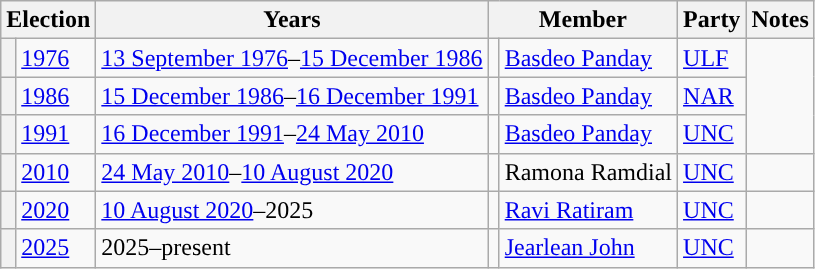<table class="wikitable sortable" style="valign:top">
<tr>
<th colspan="2">Election</th>
<th>Years</th>
<th colspan="2">Member</th>
<th>Party</th>
<th>Notes</th>
</tr>
<tr>
<th style="background-color: "></th>
<td><a href='#'>1976</a></td>
<td><a href='#'>13 September 1976</a>–<a href='#'>15 December 1986</a></td>
<td></td>
<td><a href='#'>Basdeo Panday</a></td>
<td><a href='#'>ULF</a></td>
<td rowspan="3"></td>
</tr>
<tr>
<th style="background-color: "></th>
<td><a href='#'>1986</a></td>
<td><a href='#'>15 December 1986</a>–<a href='#'>16 December 1991</a></td>
<td></td>
<td><a href='#'>Basdeo Panday</a></td>
<td><a href='#'>NAR</a></td>
</tr>
<tr>
<th style="background-color: "></th>
<td><a href='#'>1991</a></td>
<td><a href='#'>16 December 1991</a>–<a href='#'>24 May 2010</a></td>
<td></td>
<td><a href='#'>Basdeo Panday</a></td>
<td><a href='#'>UNC</a></td>
</tr>
<tr>
<th style="background-color: "></th>
<td><a href='#'>2010</a></td>
<td><a href='#'>24 May 2010</a>–<a href='#'>10 August 2020</a></td>
<td></td>
<td>Ramona Ramdial</td>
<td><a href='#'>UNC</a></td>
<td></td>
</tr>
<tr>
<th style="background-color: "></th>
<td><a href='#'>2020</a></td>
<td><a href='#'>10 August 2020</a>–2025</td>
<td></td>
<td><a href='#'>Ravi Ratiram</a></td>
<td><a href='#'>UNC</a></td>
<td></td>
</tr>
<tr>
<th style="background-color: "></th>
<td><a href='#'>2025</a></td>
<td>2025–present</td>
<td></td>
<td><a href='#'>Jearlean John</a></td>
<td><a href='#'>UNC</a></td>
<td></td>
</tr>
</table>
